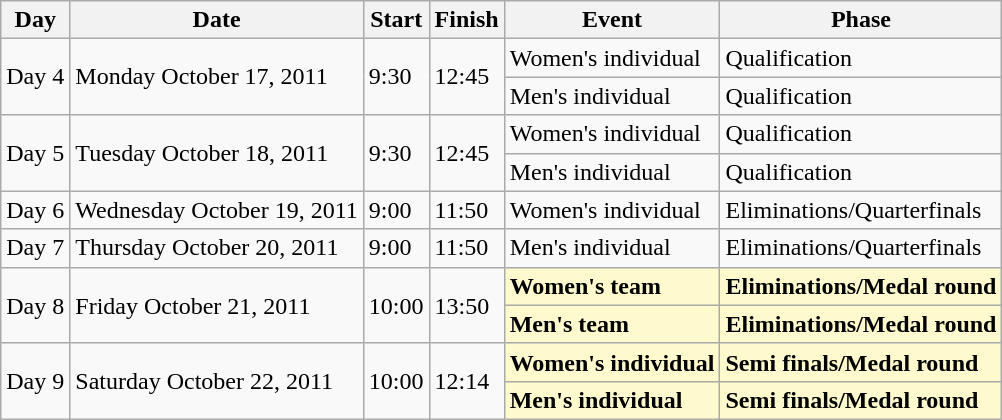<table class=wikitable>
<tr>
<th>Day</th>
<th>Date</th>
<th>Start</th>
<th>Finish</th>
<th>Event</th>
<th>Phase</th>
</tr>
<tr>
<td rowspan=2>Day 4</td>
<td rowspan=2>Monday October 17, 2011</td>
<td rowspan=2>9:30</td>
<td rowspan=2>12:45</td>
<td>Women's individual</td>
<td>Qualification</td>
</tr>
<tr>
<td>Men's individual</td>
<td>Qualification</td>
</tr>
<tr>
<td rowspan=2>Day 5</td>
<td rowspan=2>Tuesday October 18, 2011</td>
<td rowspan=2>9:30</td>
<td rowspan=2>12:45</td>
<td>Women's individual</td>
<td>Qualification</td>
</tr>
<tr>
<td>Men's individual</td>
<td>Qualification</td>
</tr>
<tr>
<td>Day 6</td>
<td>Wednesday October 19, 2011</td>
<td>9:00</td>
<td>11:50</td>
<td>Women's individual</td>
<td>Eliminations/Quarterfinals</td>
</tr>
<tr>
<td>Day 7</td>
<td>Thursday October 20, 2011</td>
<td>9:00</td>
<td>11:50</td>
<td>Men's individual</td>
<td>Eliminations/Quarterfinals</td>
</tr>
<tr>
<td rowspan=2>Day 8</td>
<td rowspan=2>Friday October 21, 2011</td>
<td rowspan=2>10:00</td>
<td rowspan=2>13:50</td>
<td style=background:lemonchiffon><strong>Women's team</strong></td>
<td style=background:lemonchiffon><strong>Eliminations/Medal round</strong></td>
</tr>
<tr>
<td style=background:lemonchiffon><strong>Men's team</strong></td>
<td style=background:lemonchiffon><strong>Eliminations/Medal round</strong></td>
</tr>
<tr>
<td rowspan=2>Day 9</td>
<td rowspan=2>Saturday October 22, 2011</td>
<td rowspan=2>10:00</td>
<td rowspan=2>12:14</td>
<td style=background:lemonchiffon><strong>Women's individual</strong></td>
<td style=background:lemonchiffon><strong>Semi finals/Medal round</strong></td>
</tr>
<tr>
<td style=background:lemonchiffon><strong>Men's individual</strong></td>
<td style=background:lemonchiffon><strong>Semi finals/Medal round</strong></td>
</tr>
</table>
